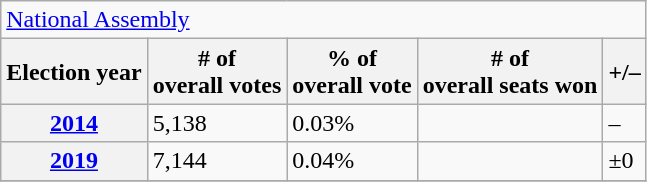<table class=wikitable>
<tr>
<td colspan=6><a href='#'>National Assembly</a></td>
</tr>
<tr>
<th>Election year</th>
<th># of<br>overall votes</th>
<th>% of<br>overall vote</th>
<th># of<br>overall seats won</th>
<th>+/–</th>
</tr>
<tr>
<th><a href='#'>2014</a></th>
<td>5,138</td>
<td>0.03%</td>
<td></td>
<td>–</td>
</tr>
<tr>
<th><a href='#'>2019</a></th>
<td>7,144</td>
<td>0.04%</td>
<td></td>
<td> ±0</td>
</tr>
<tr>
</tr>
</table>
